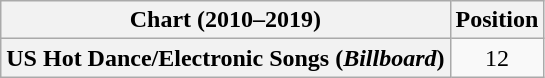<table class="wikitable plainrowheaders" style="text-align:center">
<tr>
<th scope="col">Chart (2010–2019)</th>
<th scope="col">Position</th>
</tr>
<tr>
<th scope="row">US Hot Dance/Electronic Songs (<em>Billboard</em>)</th>
<td>12</td>
</tr>
</table>
